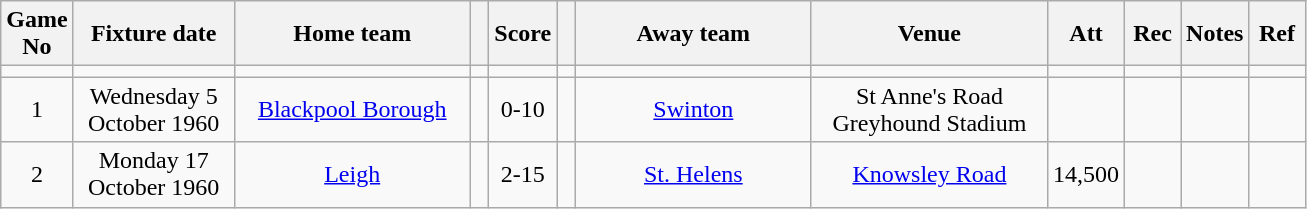<table class="wikitable" style="text-align:center;">
<tr>
<th width=20 abbr="No">Game No</th>
<th width=100 abbr="Date">Fixture date</th>
<th width=150 abbr="Home team">Home team</th>
<th width=5 abbr="space"></th>
<th width=20 abbr="Score">Score</th>
<th width=5 abbr="space"></th>
<th width=150 abbr="Away team">Away team</th>
<th width=150 abbr="Venue">Venue</th>
<th width=30 abbr="Att">Att</th>
<th width=30 abbr="Rec">Rec</th>
<th width=20 abbr="Notes">Notes</th>
<th width=30 abbr="Ref">Ref</th>
</tr>
<tr>
<td></td>
<td></td>
<td></td>
<td></td>
<td></td>
<td></td>
<td></td>
<td></td>
<td></td>
<td></td>
<td></td>
</tr>
<tr>
<td>1</td>
<td>Wednesday 5 October 1960</td>
<td><a href='#'>Blackpool Borough</a></td>
<td></td>
<td>0-10</td>
<td></td>
<td><a href='#'>Swinton</a></td>
<td>St Anne's Road Greyhound Stadium</td>
<td></td>
<td></td>
<td></td>
<td></td>
</tr>
<tr>
<td>2</td>
<td>Monday 17 October 1960</td>
<td><a href='#'>Leigh</a></td>
<td></td>
<td>2-15</td>
<td></td>
<td><a href='#'>St. Helens</a></td>
<td><a href='#'>Knowsley Road</a></td>
<td>14,500</td>
<td></td>
<td></td>
<td></td>
</tr>
</table>
